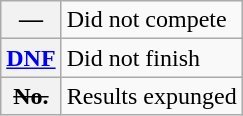<table class="wikitable">
<tr>
<th scope="row">—</th>
<td>Did not compete</td>
</tr>
<tr>
<th scope="row"><a href='#'>DNF</a></th>
<td>Did not finish</td>
</tr>
<tr>
<th scope="row"><s>No.</s></th>
<td>Results expunged</td>
</tr>
</table>
